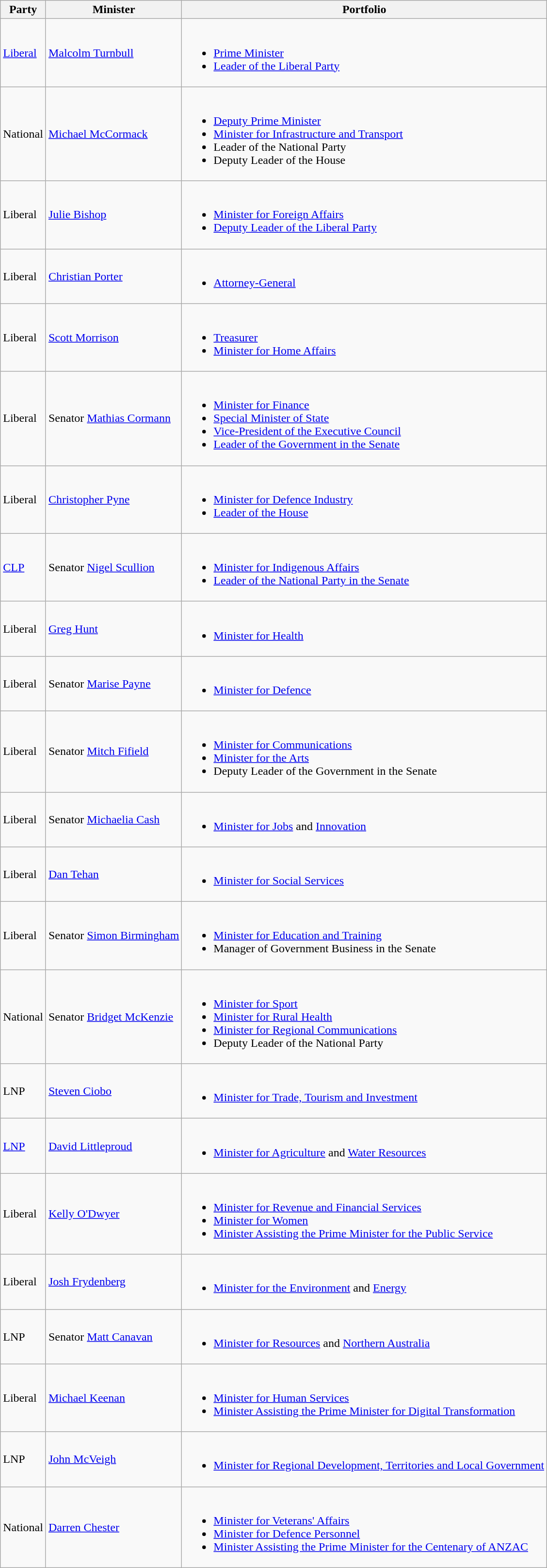<table class="wikitable sortable">
<tr>
<th>Party</th>
<th>Minister</th>
<th>Portfolio</th>
</tr>
<tr>
<td><a href='#'>Liberal</a></td>
<td><a href='#'>Malcolm Turnbull</a> </td>
<td><br><ul><li><a href='#'>Prime Minister</a></li><li><a href='#'>Leader of the Liberal Party</a></li></ul></td>
</tr>
<tr>
<td>National</td>
<td><a href='#'>Michael McCormack</a> </td>
<td><br><ul><li><a href='#'>Deputy Prime Minister</a></li><li><a href='#'>Minister for Infrastructure and Transport</a></li><li>Leader of the National Party</li><li>Deputy Leader of the House</li></ul></td>
</tr>
<tr>
<td>Liberal</td>
<td><a href='#'>Julie Bishop</a> </td>
<td><br><ul><li><a href='#'>Minister for Foreign Affairs</a></li><li><a href='#'>Deputy Leader of the Liberal Party</a></li></ul></td>
</tr>
<tr>
<td>Liberal</td>
<td><a href='#'>Christian Porter</a> </td>
<td><br><ul><li><a href='#'>Attorney-General</a></li></ul></td>
</tr>
<tr>
<td>Liberal</td>
<td><a href='#'>Scott Morrison</a> </td>
<td><br><ul><li><a href='#'>Treasurer</a></li><li><a href='#'>Minister for Home Affairs</a></li></ul></td>
</tr>
<tr>
<td>Liberal</td>
<td>Senator <a href='#'>Mathias Cormann</a></td>
<td><br><ul><li><a href='#'>Minister for Finance</a></li><li><a href='#'>Special Minister of State</a></li><li><a href='#'>Vice-President of the Executive Council</a></li><li><a href='#'>Leader of the Government in the Senate</a></li></ul></td>
</tr>
<tr>
<td>Liberal</td>
<td><a href='#'>Christopher Pyne</a> </td>
<td><br><ul><li><a href='#'>Minister for Defence Industry</a></li><li><a href='#'>Leader of the House</a></li></ul></td>
</tr>
<tr>
<td><a href='#'>CLP</a></td>
<td>Senator <a href='#'>Nigel Scullion</a></td>
<td><br><ul><li><a href='#'>Minister for Indigenous Affairs</a></li><li><a href='#'>Leader of the National Party in the Senate</a></li></ul></td>
</tr>
<tr>
<td>Liberal</td>
<td><a href='#'>Greg Hunt</a> </td>
<td><br><ul><li><a href='#'>Minister for Health</a></li></ul></td>
</tr>
<tr>
<td>Liberal</td>
<td>Senator <a href='#'>Marise Payne</a></td>
<td><br><ul><li><a href='#'>Minister for Defence</a></li></ul></td>
</tr>
<tr>
<td>Liberal</td>
<td>Senator <a href='#'>Mitch Fifield</a></td>
<td><br><ul><li><a href='#'>Minister for Communications</a></li><li><a href='#'>Minister for the Arts</a></li><li>Deputy Leader of the Government in the Senate</li></ul></td>
</tr>
<tr>
<td>Liberal</td>
<td>Senator <a href='#'>Michaelia Cash</a></td>
<td><br><ul><li><a href='#'>Minister for Jobs</a> and <a href='#'>Innovation</a></li></ul></td>
</tr>
<tr>
<td>Liberal</td>
<td><a href='#'>Dan Tehan</a> </td>
<td><br><ul><li><a href='#'>Minister for Social Services</a></li></ul></td>
</tr>
<tr>
<td>Liberal</td>
<td>Senator <a href='#'>Simon Birmingham</a></td>
<td><br><ul><li><a href='#'>Minister for Education and Training</a></li><li>Manager of Government Business in the Senate</li></ul></td>
</tr>
<tr>
<td>National</td>
<td>Senator <a href='#'>Bridget McKenzie</a></td>
<td><br><ul><li><a href='#'>Minister for Sport</a></li><li><a href='#'>Minister for Rural Health</a></li><li><a href='#'>Minister for Regional Communications</a></li><li>Deputy Leader of the National Party</li></ul></td>
</tr>
<tr>
<td>LNP</td>
<td><a href='#'>Steven Ciobo</a> </td>
<td><br><ul><li><a href='#'>Minister for Trade, Tourism and Investment</a></li></ul></td>
</tr>
<tr>
<td><a href='#'>LNP</a></td>
<td><a href='#'>David Littleproud</a>  </td>
<td><br><ul><li><a href='#'>Minister for Agriculture</a> and <a href='#'>Water Resources</a></li></ul></td>
</tr>
<tr>
<td>Liberal</td>
<td><a href='#'>Kelly O'Dwyer</a> </td>
<td><br><ul><li><a href='#'>Minister for Revenue and Financial Services</a></li><li><a href='#'>Minister for Women</a></li><li><a href='#'>Minister Assisting the Prime Minister for the Public Service</a></li></ul></td>
</tr>
<tr>
<td>Liberal</td>
<td><a href='#'>Josh Frydenberg</a> </td>
<td><br><ul><li><a href='#'>Minister for the Environment</a> and <a href='#'>Energy</a></li></ul></td>
</tr>
<tr>
<td>LNP</td>
<td>Senator <a href='#'>Matt Canavan</a></td>
<td><br><ul><li><a href='#'>Minister for Resources</a> and <a href='#'>Northern Australia</a></li></ul></td>
</tr>
<tr>
<td>Liberal</td>
<td><a href='#'>Michael Keenan</a> </td>
<td><br><ul><li><a href='#'>Minister for Human Services</a></li><li><a href='#'>Minister Assisting the Prime Minister for Digital Transformation</a></li></ul></td>
</tr>
<tr>
<td>LNP</td>
<td><a href='#'>John McVeigh</a> </td>
<td><br><ul><li><a href='#'>Minister for Regional Development, Territories and Local Government</a></li></ul></td>
</tr>
<tr>
<td>National</td>
<td><a href='#'>Darren Chester</a> </td>
<td><br><ul><li><a href='#'>Minister for Veterans' Affairs</a></li><li><a href='#'>Minister for Defence Personnel</a></li><li><a href='#'>Minister Assisting the Prime Minister for the Centenary of ANZAC</a></li></ul></td>
</tr>
</table>
